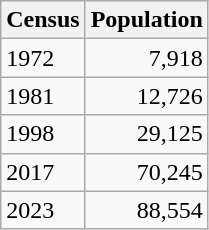<table class="wikitable">
<tr>
<th>Census</th>
<th>Population</th>
</tr>
<tr>
<td>1972</td>
<td style="text-align:right">7,918</td>
</tr>
<tr>
<td>1981</td>
<td style="text-align:right">12,726</td>
</tr>
<tr>
<td>1998</td>
<td style="text-align:right">29,125</td>
</tr>
<tr>
<td>2017</td>
<td style="text-align:right">70,245</td>
</tr>
<tr>
<td>2023</td>
<td style="text-align:right">88,554</td>
</tr>
</table>
